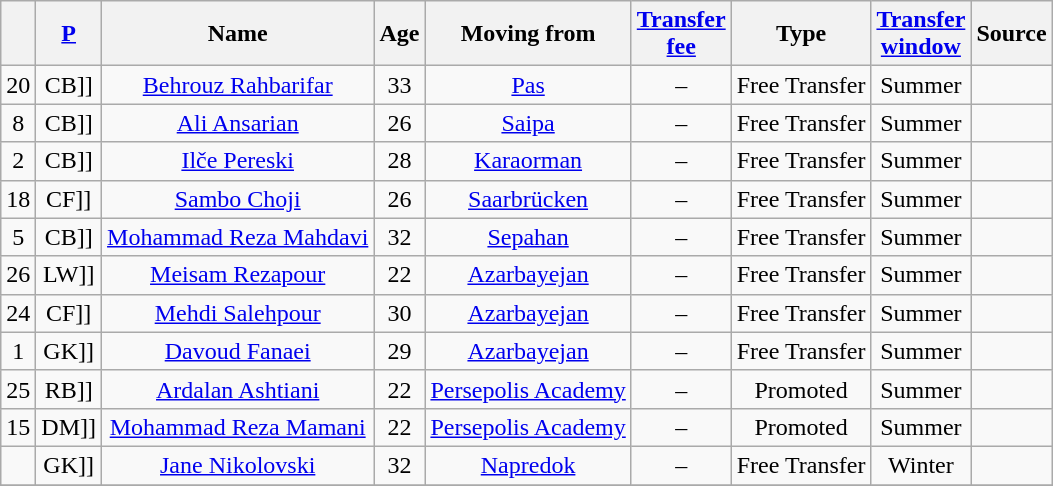<table class="wikitable sortable " style="text-align:center">
<tr>
<th></th>
<th><a href='#'>P</a></th>
<th>Name</th>
<th>Age</th>
<th>Moving from</th>
<th><a href='#'>Transfer<br>fee</a></th>
<th>Type</th>
<th><a href='#'>Transfer<br>window</a></th>
<th>Source</th>
</tr>
<tr>
<td>20</td>
<td [[>CB]]</td>
<td><a href='#'>Behrouz Rahbarifar</a></td>
<td>33</td>
<td><a href='#'>Pas</a></td>
<td>–</td>
<td>Free Transfer</td>
<td>Summer</td>
<td></td>
</tr>
<tr>
<td>8</td>
<td [[>CB]]</td>
<td><a href='#'>Ali Ansarian</a></td>
<td>26</td>
<td><a href='#'>Saipa</a></td>
<td>–</td>
<td>Free Transfer</td>
<td>Summer</td>
<td></td>
</tr>
<tr>
<td>2</td>
<td [[>CB]]</td>
<td> <a href='#'>Ilče Pereski</a></td>
<td>28</td>
<td> <a href='#'>Karaorman</a></td>
<td>–</td>
<td>Free Transfer</td>
<td>Summer</td>
<td></td>
</tr>
<tr>
<td>18</td>
<td [[>CF]]</td>
<td> <a href='#'>Sambo Choji</a></td>
<td>26</td>
<td> <a href='#'>Saarbrücken</a></td>
<td>–</td>
<td>Free Transfer</td>
<td>Summer</td>
<td></td>
</tr>
<tr>
<td>5</td>
<td [[>CB]]</td>
<td><a href='#'>Mohammad Reza Mahdavi</a></td>
<td>32</td>
<td><a href='#'>Sepahan</a></td>
<td>–</td>
<td>Free Transfer</td>
<td>Summer</td>
<td></td>
</tr>
<tr>
<td>26</td>
<td [[>LW]]</td>
<td><a href='#'>Meisam Rezapour</a></td>
<td>22</td>
<td><a href='#'>Azarbayejan</a></td>
<td>–</td>
<td>Free Transfer</td>
<td>Summer</td>
<td></td>
</tr>
<tr>
<td>24</td>
<td [[>CF]]</td>
<td><a href='#'>Mehdi Salehpour</a></td>
<td>30</td>
<td><a href='#'>Azarbayejan</a></td>
<td>–</td>
<td>Free Transfer</td>
<td>Summer</td>
<td></td>
</tr>
<tr>
<td>1</td>
<td [[>GK]]</td>
<td><a href='#'>Davoud Fanaei</a></td>
<td>29</td>
<td><a href='#'>Azarbayejan</a></td>
<td>–</td>
<td>Free Transfer</td>
<td>Summer</td>
<td></td>
</tr>
<tr>
<td>25</td>
<td [[>RB]]</td>
<td><a href='#'>Ardalan Ashtiani</a></td>
<td>22</td>
<td><a href='#'>Persepolis Academy</a></td>
<td>–</td>
<td>Promoted</td>
<td>Summer</td>
<td></td>
</tr>
<tr>
<td>15</td>
<td [[>DM]]</td>
<td><a href='#'>Mohammad Reza Mamani</a></td>
<td>22</td>
<td><a href='#'>Persepolis Academy</a></td>
<td>–</td>
<td>Promoted</td>
<td>Summer</td>
<td></td>
</tr>
<tr>
<td></td>
<td [[>GK]]</td>
<td> <a href='#'>Jane Nikolovski</a></td>
<td>32</td>
<td> <a href='#'>Napredok</a></td>
<td>–</td>
<td>Free Transfer</td>
<td>Winter</td>
<td></td>
</tr>
<tr>
</tr>
</table>
